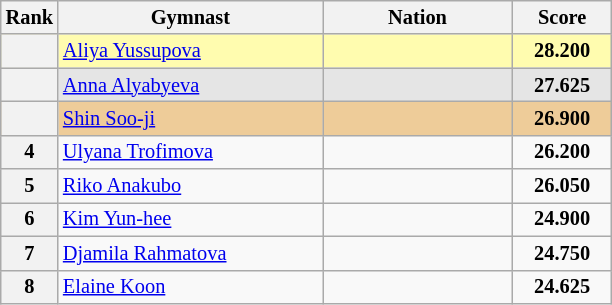<table class="wikitable sortable" style="text-align:center; font-size:85%">
<tr>
<th scope="col" style="width:20px;">Rank</th>
<th ! scope="col" style="width:170px;">Gymnast</th>
<th ! scope="col" style="width:120px;">Nation</th>
<th ! scope="col" style="width:60px;">Score</th>
</tr>
<tr style="background:#fffcaf;">
<th scope=row style="text-align:center"></th>
<td style="text-align:left;"><a href='#'>Aliya Yussupova</a></td>
<td style="text-align:left;"></td>
<td><strong>28.200</strong></td>
</tr>
<tr style="background:#e5e5e5;">
<th scope=row style="text-align:center"></th>
<td style="text-align:left;"><a href='#'>Anna Alyabyeva</a></td>
<td style="text-align:left;"></td>
<td><strong>27.625</strong></td>
</tr>
<tr style="background:#ec9;">
<th scope=row style="text-align:center"></th>
<td style="text-align:left;"><a href='#'>Shin Soo-ji</a></td>
<td style="text-align:left;"></td>
<td><strong>26.900</strong></td>
</tr>
<tr>
<th scope=row style="text-align:center">4</th>
<td style="text-align:left;"><a href='#'>Ulyana Trofimova</a></td>
<td style="text-align:left;"></td>
<td><strong>26.200</strong></td>
</tr>
<tr>
<th scope=row style="text-align:center">5</th>
<td style="text-align:left;"><a href='#'>Riko Anakubo</a></td>
<td style="text-align:left;"></td>
<td><strong>26.050</strong></td>
</tr>
<tr>
<th scope=row style="text-align:center">6</th>
<td style="text-align:left;"><a href='#'>Kim Yun-hee</a></td>
<td style="text-align:left;"></td>
<td><strong>24.900</strong></td>
</tr>
<tr>
<th scope=row style="text-align:center">7</th>
<td style="text-align:left;"><a href='#'>Djamila Rahmatova</a></td>
<td style="text-align:left;"></td>
<td><strong>24.750</strong></td>
</tr>
<tr>
<th scope=row style="text-align:center">8</th>
<td style="text-align:left;"><a href='#'>Elaine Koon</a></td>
<td style="text-align:left;"></td>
<td><strong>24.625</strong></td>
</tr>
</table>
